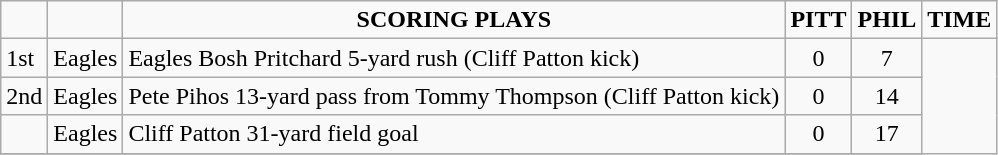<table class="wikitable">
<tr align=center>
<td></td>
<td></td>
<td><strong>SCORING PLAYS</strong></td>
<td><strong>PITT  </strong></td>
<td><strong>PHIL</strong></td>
<td><strong>TIME</strong></td>
</tr>
<tr align=left>
<td>1st</td>
<td>Eagles</td>
<td>Eagles	Bosh Pritchard 5-yard rush (Cliff Patton kick)</td>
<td - align="center">0</td>
<td - align="center">7</td>
</tr>
<tr align=left>
<td>2nd</td>
<td>Eagles</td>
<td>Pete Pihos 13-yard pass from Tommy Thompson (Cliff Patton kick)</td>
<td - align="center">0</td>
<td - align="center">14</td>
</tr>
<tr align=left>
<td></td>
<td>Eagles</td>
<td>Cliff Patton 31-yard field goal</td>
<td - align="center">0</td>
<td - align="center">17</td>
</tr>
<tr align=left>
</tr>
</table>
